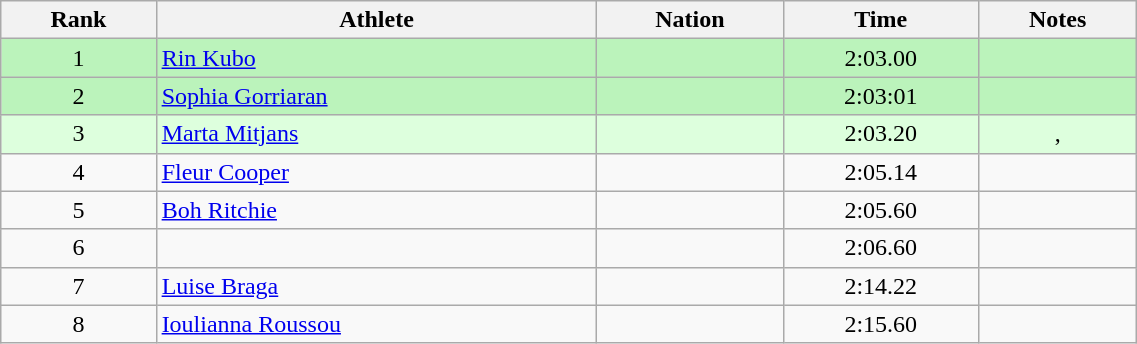<table class="wikitable sortable" style="text-align:center;width: 60%;">
<tr>
<th scope="col">Rank</th>
<th scope="col">Athlete</th>
<th scope="col">Nation</th>
<th scope="col">Time</th>
<th scope="col">Notes</th>
</tr>
<tr bgcolor=bbf3bb>
<td>1</td>
<td align=left><a href='#'>Rin Kubo</a></td>
<td align=left></td>
<td>2:03.00</td>
<td></td>
</tr>
<tr bgcolor=bbf3bb>
<td>2</td>
<td align=left><a href='#'>Sophia Gorriaran</a></td>
<td align=left></td>
<td>2:03:01</td>
<td></td>
</tr>
<tr bgcolor=ddffdd>
<td>3</td>
<td align=left><a href='#'>Marta Mitjans</a></td>
<td align=left></td>
<td>2:03.20</td>
<td>, </td>
</tr>
<tr>
<td>4</td>
<td align=left><a href='#'>Fleur Cooper</a></td>
<td align=left></td>
<td>2:05.14</td>
<td></td>
</tr>
<tr>
<td>5</td>
<td align=left><a href='#'>Boh Ritchie</a></td>
<td align=left></td>
<td>2:05.60</td>
<td></td>
</tr>
<tr>
<td>6</td>
<td align=left></td>
<td align=left></td>
<td>2:06.60</td>
<td></td>
</tr>
<tr>
<td>7</td>
<td align=left><a href='#'>Luise Braga</a></td>
<td align=left></td>
<td>2:14.22</td>
<td></td>
</tr>
<tr>
<td>8</td>
<td align=left><a href='#'>Ioulianna Roussou</a></td>
<td align=left></td>
<td>2:15.60</td>
<td></td>
</tr>
</table>
